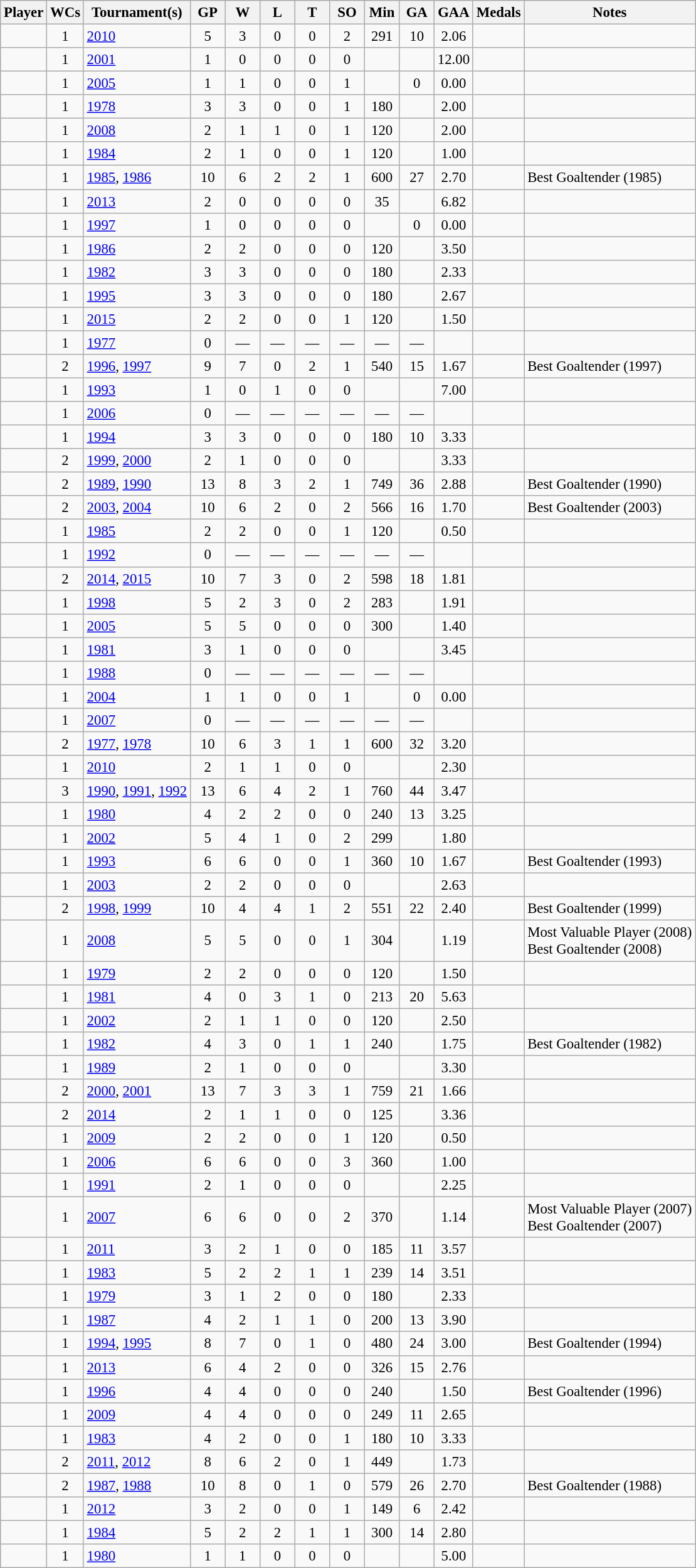<table class="wikitable sortable" style="text-align:center; font-size:95%">
<tr>
<th>Player</th>
<th>WCs</th>
<th data-sort-type="text">Tournament(s)</th>
<th width=30px>GP<br></th>
<th width=30px>W<br></th>
<th width=30px>L<br></th>
<th width=30px>T<br></th>
<th width=30px>SO<br></th>
<th width=30px>Min<br></th>
<th width=30px>GA<br></th>
<th>GAA<br></th>
<th>Medals</th>
<th>Notes</th>
</tr>
<tr>
<td align=left></td>
<td>1</td>
<td align=left><a href='#'>2010</a></td>
<td>5</td>
<td>3</td>
<td>0</td>
<td>0</td>
<td>2</td>
<td>291</td>
<td>10</td>
<td>2.06</td>
<td align=left></td>
<td></td>
</tr>
<tr>
<td align=left></td>
<td>1</td>
<td align=left><a href='#'>2001</a></td>
<td>1</td>
<td>0</td>
<td>0</td>
<td>0</td>
<td>0</td>
<td></td>
<td></td>
<td>12.00</td>
<td align=left></td>
<td></td>
</tr>
<tr>
<td align=left></td>
<td>1</td>
<td align=left><a href='#'>2005</a></td>
<td>1</td>
<td>1</td>
<td>0</td>
<td>0</td>
<td>1</td>
<td></td>
<td>0</td>
<td>0.00</td>
<td align=left></td>
<td></td>
</tr>
<tr>
<td align=left></td>
<td>1</td>
<td align=left><a href='#'>1978</a></td>
<td>3</td>
<td>3</td>
<td>0</td>
<td>0</td>
<td>1</td>
<td>180</td>
<td></td>
<td>2.00</td>
<td align=left></td>
<td></td>
</tr>
<tr>
<td align=left></td>
<td>1</td>
<td align=left><a href='#'>2008</a></td>
<td>2</td>
<td>1</td>
<td>1</td>
<td>0</td>
<td>1</td>
<td>120</td>
<td></td>
<td>2.00</td>
<td align=left></td>
<td></td>
</tr>
<tr>
<td align=left></td>
<td>1</td>
<td align=left><a href='#'>1984</a></td>
<td>2</td>
<td>1</td>
<td>0</td>
<td>0</td>
<td>1</td>
<td>120</td>
<td></td>
<td>1.00</td>
<td align=left></td>
<td></td>
</tr>
<tr>
<td align=left></td>
<td>1</td>
<td align=left><a href='#'>1985</a>, <a href='#'>1986</a></td>
<td>10</td>
<td>6</td>
<td>2</td>
<td>2</td>
<td>1</td>
<td>600</td>
<td>27</td>
<td>2.70</td>
<td align=left></td>
<td align=left>Best Goaltender (1985)</td>
</tr>
<tr>
<td align=left></td>
<td>1</td>
<td align=left><a href='#'>2013</a></td>
<td>2</td>
<td>0</td>
<td>0</td>
<td>0</td>
<td>0</td>
<td>35</td>
<td></td>
<td>6.82</td>
<td align=left></td>
<td></td>
</tr>
<tr>
<td align=left></td>
<td>1</td>
<td align=left><a href='#'>1997</a></td>
<td>1</td>
<td>0</td>
<td>0</td>
<td>0</td>
<td>0</td>
<td></td>
<td>0</td>
<td>0.00</td>
<td align=left></td>
<td></td>
</tr>
<tr>
<td align=left></td>
<td>1</td>
<td align=left><a href='#'>1986</a></td>
<td>2</td>
<td>2</td>
<td>0</td>
<td>0</td>
<td>0</td>
<td>120</td>
<td></td>
<td>3.50</td>
<td align=left></td>
<td></td>
</tr>
<tr>
<td align=left></td>
<td>1</td>
<td align=left><a href='#'>1982</a></td>
<td>3</td>
<td>3</td>
<td>0</td>
<td>0</td>
<td>0</td>
<td>180</td>
<td></td>
<td>2.33</td>
<td align=left></td>
<td></td>
</tr>
<tr>
<td align=left></td>
<td>1</td>
<td align=left><a href='#'>1995</a></td>
<td>3</td>
<td>3</td>
<td>0</td>
<td>0</td>
<td>0</td>
<td>180</td>
<td></td>
<td>2.67</td>
<td align=left></td>
<td></td>
</tr>
<tr>
<td align=left></td>
<td>1</td>
<td align=left><a href='#'>2015</a></td>
<td>2</td>
<td>2</td>
<td>0</td>
<td>0</td>
<td>1</td>
<td>120</td>
<td></td>
<td>1.50</td>
<td align=left></td>
<td></td>
</tr>
<tr>
<td align=left></td>
<td>1</td>
<td align=left><a href='#'>1977</a></td>
<td>0</td>
<td>—</td>
<td>—</td>
<td>—</td>
<td>—</td>
<td>—</td>
<td>—</td>
<td></td>
<td align=left></td>
<td></td>
</tr>
<tr>
<td align=left></td>
<td>2</td>
<td align=left><a href='#'>1996</a>, <a href='#'>1997</a></td>
<td>9</td>
<td>7</td>
<td>0</td>
<td>2</td>
<td>1</td>
<td>540</td>
<td>15</td>
<td>1.67</td>
<td align=left></td>
<td align=left>Best Goaltender (1997)</td>
</tr>
<tr>
<td align=left></td>
<td>1</td>
<td align=left><a href='#'>1993</a></td>
<td>1</td>
<td>0</td>
<td>1</td>
<td>0</td>
<td>0</td>
<td></td>
<td></td>
<td>7.00</td>
<td align=left></td>
<td></td>
</tr>
<tr>
<td align=left></td>
<td>1</td>
<td align=left><a href='#'>2006</a></td>
<td>0</td>
<td>—</td>
<td>—</td>
<td>—</td>
<td>—</td>
<td>—</td>
<td>—</td>
<td></td>
<td align=left></td>
<td></td>
</tr>
<tr>
<td align=left></td>
<td>1</td>
<td align=left><a href='#'>1994</a></td>
<td>3</td>
<td>3</td>
<td>0</td>
<td>0</td>
<td>0</td>
<td>180</td>
<td>10</td>
<td>3.33</td>
<td align=left></td>
<td></td>
</tr>
<tr>
<td align=left></td>
<td>2</td>
<td align=left><a href='#'>1999</a>, <a href='#'>2000</a></td>
<td>2</td>
<td>1</td>
<td>0</td>
<td>0</td>
<td>0</td>
<td></td>
<td></td>
<td>3.33</td>
<td align=left></td>
<td></td>
</tr>
<tr>
<td align=left></td>
<td>2</td>
<td align=left><a href='#'>1989</a>, <a href='#'>1990</a></td>
<td>13</td>
<td>8</td>
<td>3</td>
<td>2</td>
<td>1</td>
<td>749</td>
<td>36</td>
<td>2.88</td>
<td align=left></td>
<td align=left>Best Goaltender (1990)</td>
</tr>
<tr>
<td align=left></td>
<td>2</td>
<td align=left><a href='#'>2003</a>, <a href='#'>2004</a></td>
<td>10</td>
<td>6</td>
<td>2</td>
<td>0</td>
<td>2</td>
<td>566</td>
<td>16</td>
<td>1.70</td>
<td align=left></td>
<td align=left>Best Goaltender (2003)</td>
</tr>
<tr>
<td align=left></td>
<td>1</td>
<td align=left><a href='#'>1985</a></td>
<td>2</td>
<td>2</td>
<td>0</td>
<td>0</td>
<td>1</td>
<td>120</td>
<td></td>
<td>0.50</td>
<td align=left></td>
<td></td>
</tr>
<tr>
<td align=left></td>
<td>1</td>
<td align=left><a href='#'>1992</a></td>
<td>0</td>
<td>—</td>
<td>—</td>
<td>—</td>
<td>—</td>
<td>—</td>
<td>—</td>
<td></td>
<td align=left></td>
<td></td>
</tr>
<tr>
<td align=left></td>
<td>2</td>
<td align=left><a href='#'>2014</a>, <a href='#'>2015</a></td>
<td>10</td>
<td>7</td>
<td>3</td>
<td>0</td>
<td>2</td>
<td>598</td>
<td>18</td>
<td>1.81</td>
<td align=left></td>
<td></td>
</tr>
<tr>
<td align=left></td>
<td>1</td>
<td align=left><a href='#'>1998</a></td>
<td>5</td>
<td>2</td>
<td>3</td>
<td>0</td>
<td>2</td>
<td>283</td>
<td></td>
<td>1.91</td>
<td align=left></td>
<td></td>
</tr>
<tr>
<td align=left></td>
<td>1</td>
<td align=left><a href='#'>2005</a></td>
<td>5</td>
<td>5</td>
<td>0</td>
<td>0</td>
<td>0</td>
<td>300</td>
<td></td>
<td>1.40</td>
<td align=left></td>
<td></td>
</tr>
<tr>
<td align=left></td>
<td>1</td>
<td align=left><a href='#'>1981</a></td>
<td>3</td>
<td>1</td>
<td>0</td>
<td>0</td>
<td>0</td>
<td></td>
<td></td>
<td>3.45</td>
<td align=left></td>
<td></td>
</tr>
<tr>
<td align=left></td>
<td>1</td>
<td align=left><a href='#'>1988</a></td>
<td>0</td>
<td>—</td>
<td>—</td>
<td>—</td>
<td>—</td>
<td>—</td>
<td>—</td>
<td></td>
<td align=left></td>
<td></td>
</tr>
<tr>
<td align=left></td>
<td>1</td>
<td align=left><a href='#'>2004</a></td>
<td>1</td>
<td>1</td>
<td>0</td>
<td>0</td>
<td>1</td>
<td></td>
<td>0</td>
<td>0.00</td>
<td align=left></td>
<td></td>
</tr>
<tr>
<td align=left></td>
<td>1</td>
<td align=left><a href='#'>2007</a></td>
<td>0</td>
<td>—</td>
<td>—</td>
<td>—</td>
<td>—</td>
<td>—</td>
<td>—</td>
<td></td>
<td align=left></td>
<td></td>
</tr>
<tr>
<td align=left></td>
<td>2</td>
<td align=left><a href='#'>1977</a>, <a href='#'>1978</a></td>
<td>10</td>
<td>6</td>
<td>3</td>
<td>1</td>
<td>1</td>
<td>600</td>
<td>32</td>
<td>3.20</td>
<td align=left></td>
<td></td>
</tr>
<tr>
<td align=left></td>
<td>1</td>
<td align=left><a href='#'>2010</a></td>
<td>2</td>
<td>1</td>
<td>1</td>
<td>0</td>
<td>0</td>
<td></td>
<td></td>
<td>2.30</td>
<td align=left></td>
<td></td>
</tr>
<tr>
<td align=left></td>
<td>3</td>
<td align=left><a href='#'>1990</a>, <a href='#'>1991</a>, <a href='#'>1992</a></td>
<td>13</td>
<td>6</td>
<td>4</td>
<td>2</td>
<td>1</td>
<td>760</td>
<td>44</td>
<td>3.47</td>
<td align=left></td>
<td></td>
</tr>
<tr>
<td align=left></td>
<td>1</td>
<td align=left><a href='#'>1980</a></td>
<td>4</td>
<td>2</td>
<td>2</td>
<td>0</td>
<td>0</td>
<td>240</td>
<td>13</td>
<td>3.25</td>
<td align=left></td>
<td></td>
</tr>
<tr>
<td align=left></td>
<td>1</td>
<td align=left><a href='#'>2002</a></td>
<td>5</td>
<td>4</td>
<td>1</td>
<td>0</td>
<td>2</td>
<td>299</td>
<td></td>
<td>1.80</td>
<td align=left></td>
<td></td>
</tr>
<tr>
<td align=left></td>
<td>1</td>
<td align=left><a href='#'>1993</a></td>
<td>6</td>
<td>6</td>
<td>0</td>
<td>0</td>
<td>1</td>
<td>360</td>
<td>10</td>
<td>1.67</td>
<td align=left></td>
<td align=left>Best Goaltender (1993)</td>
</tr>
<tr>
<td align=left></td>
<td>1</td>
<td align=left><a href='#'>2003</a></td>
<td>2</td>
<td>2</td>
<td>0</td>
<td>0</td>
<td>0</td>
<td></td>
<td></td>
<td>2.63</td>
<td align=left></td>
<td></td>
</tr>
<tr>
<td align=left></td>
<td>2</td>
<td align=left><a href='#'>1998</a>, <a href='#'>1999</a></td>
<td>10</td>
<td>4</td>
<td>4</td>
<td>1</td>
<td>2</td>
<td>551</td>
<td>22</td>
<td>2.40</td>
<td align=left></td>
<td align=left>Best Goaltender (1999)</td>
</tr>
<tr>
<td align=left></td>
<td>1</td>
<td align=left><a href='#'>2008</a></td>
<td>5</td>
<td>5</td>
<td>0</td>
<td>0</td>
<td>1</td>
<td>304</td>
<td></td>
<td>1.19</td>
<td align=left></td>
<td align=left>Most Valuable Player (2008)<br>Best Goaltender (2008)</td>
</tr>
<tr>
<td align=left></td>
<td>1</td>
<td align=left><a href='#'>1979</a></td>
<td>2</td>
<td>2</td>
<td>0</td>
<td>0</td>
<td>0</td>
<td>120</td>
<td></td>
<td>1.50</td>
<td align=left></td>
<td></td>
</tr>
<tr>
<td align=left></td>
<td>1</td>
<td align=left><a href='#'>1981</a></td>
<td>4</td>
<td>0</td>
<td>3</td>
<td>1</td>
<td>0</td>
<td>213</td>
<td>20</td>
<td>5.63</td>
<td align=left></td>
<td></td>
</tr>
<tr>
<td align=left></td>
<td>1</td>
<td align=left><a href='#'>2002</a></td>
<td>2</td>
<td>1</td>
<td>1</td>
<td>0</td>
<td>0</td>
<td>120</td>
<td></td>
<td>2.50</td>
<td align=left></td>
<td></td>
</tr>
<tr>
<td align=left></td>
<td>1</td>
<td align=left><a href='#'>1982</a></td>
<td>4</td>
<td>3</td>
<td>0</td>
<td>1</td>
<td>1</td>
<td>240</td>
<td></td>
<td>1.75</td>
<td align=left></td>
<td align=left>Best Goaltender (1982)</td>
</tr>
<tr>
<td align=left></td>
<td>1</td>
<td align=left><a href='#'>1989</a></td>
<td>2</td>
<td>1</td>
<td>0</td>
<td>0</td>
<td>0</td>
<td></td>
<td></td>
<td>3.30</td>
<td align=left></td>
<td></td>
</tr>
<tr>
<td align=left></td>
<td>2</td>
<td align=left><a href='#'>2000</a>, <a href='#'>2001</a></td>
<td>13</td>
<td>7</td>
<td>3</td>
<td>3</td>
<td>1</td>
<td>759</td>
<td>21</td>
<td>1.66</td>
<td align=left></td>
<td></td>
</tr>
<tr>
<td align=left></td>
<td>2</td>
<td align=left><a href='#'>2014</a></td>
<td>2</td>
<td>1</td>
<td>1</td>
<td>0</td>
<td>0</td>
<td>125</td>
<td></td>
<td>3.36</td>
<td align=left></td>
<td></td>
</tr>
<tr>
<td align=left></td>
<td>1</td>
<td align=left><a href='#'>2009</a></td>
<td>2</td>
<td>2</td>
<td>0</td>
<td>0</td>
<td>1</td>
<td>120</td>
<td></td>
<td>0.50</td>
<td align=left></td>
<td></td>
</tr>
<tr>
<td align=left></td>
<td>1</td>
<td align=left><a href='#'>2006</a></td>
<td>6</td>
<td>6</td>
<td>0</td>
<td>0</td>
<td>3</td>
<td>360</td>
<td></td>
<td>1.00</td>
<td align=left></td>
<td></td>
</tr>
<tr>
<td align=left></td>
<td>1</td>
<td align=left><a href='#'>1991</a></td>
<td>2</td>
<td>1</td>
<td>0</td>
<td>0</td>
<td>0</td>
<td></td>
<td></td>
<td>2.25</td>
<td align=left></td>
<td></td>
</tr>
<tr>
<td align=left></td>
<td>1</td>
<td align=left><a href='#'>2007</a></td>
<td>6</td>
<td>6</td>
<td>0</td>
<td>0</td>
<td>2</td>
<td>370</td>
<td></td>
<td>1.14</td>
<td align=left></td>
<td align=left>Most Valuable Player (2007)<br>Best Goaltender (2007)</td>
</tr>
<tr>
<td align=left></td>
<td>1</td>
<td align=left><a href='#'>2011</a></td>
<td>3</td>
<td>2</td>
<td>1</td>
<td>0</td>
<td>0</td>
<td>185</td>
<td>11</td>
<td>3.57</td>
<td align=left></td>
<td></td>
</tr>
<tr>
<td align=left></td>
<td>1</td>
<td align=left><a href='#'>1983</a></td>
<td>5</td>
<td>2</td>
<td>2</td>
<td>1</td>
<td>1</td>
<td>239</td>
<td>14</td>
<td>3.51</td>
<td align=left></td>
<td></td>
</tr>
<tr>
<td align=left></td>
<td>1</td>
<td align=left><a href='#'>1979</a></td>
<td>3</td>
<td>1</td>
<td>2</td>
<td>0</td>
<td>0</td>
<td>180</td>
<td></td>
<td>2.33</td>
<td align=left></td>
<td></td>
</tr>
<tr>
<td align=left></td>
<td>1</td>
<td align=left><a href='#'>1987</a></td>
<td>4</td>
<td>2</td>
<td>1</td>
<td>1</td>
<td>0</td>
<td>200</td>
<td>13</td>
<td>3.90</td>
<td align=left></td>
<td></td>
</tr>
<tr>
<td align=left></td>
<td>1</td>
<td align=left><a href='#'>1994</a>, <a href='#'>1995</a></td>
<td>8</td>
<td>7</td>
<td>0</td>
<td>1</td>
<td>0</td>
<td>480</td>
<td>24</td>
<td>3.00</td>
<td align=left></td>
<td align=left>Best Goaltender (1994)</td>
</tr>
<tr>
<td align=left></td>
<td>1</td>
<td align=left><a href='#'>2013</a></td>
<td>6</td>
<td>4</td>
<td>2</td>
<td>0</td>
<td>0</td>
<td>326</td>
<td>15</td>
<td>2.76</td>
<td align=left></td>
<td></td>
</tr>
<tr>
<td align=left></td>
<td>1</td>
<td align=left><a href='#'>1996</a></td>
<td>4</td>
<td>4</td>
<td>0</td>
<td>0</td>
<td>0</td>
<td>240</td>
<td></td>
<td>1.50</td>
<td align=left></td>
<td align=left>Best Goaltender (1996)</td>
</tr>
<tr>
<td align=left></td>
<td>1</td>
<td align=left><a href='#'>2009</a></td>
<td>4</td>
<td>4</td>
<td>0</td>
<td>0</td>
<td>0</td>
<td>249</td>
<td>11</td>
<td>2.65</td>
<td align=left></td>
<td></td>
</tr>
<tr>
<td align=left></td>
<td>1</td>
<td align=left><a href='#'>1983</a></td>
<td>4</td>
<td>2</td>
<td>0</td>
<td>0</td>
<td>1</td>
<td>180</td>
<td>10</td>
<td>3.33</td>
<td align=left></td>
<td></td>
</tr>
<tr>
<td align=left></td>
<td>2</td>
<td align=left><a href='#'>2011</a>, <a href='#'>2012</a></td>
<td>8</td>
<td>6</td>
<td>2</td>
<td>0</td>
<td>1</td>
<td>449</td>
<td></td>
<td>1.73</td>
<td align=left></td>
<td></td>
</tr>
<tr>
<td align=left></td>
<td>2</td>
<td align=left><a href='#'>1987</a>, <a href='#'>1988</a></td>
<td>10</td>
<td>8</td>
<td>0</td>
<td>1</td>
<td>0</td>
<td>579</td>
<td>26</td>
<td>2.70</td>
<td align=left></td>
<td align=left>Best Goaltender (1988)</td>
</tr>
<tr>
<td align=left></td>
<td>1</td>
<td align=left><a href='#'>2012</a></td>
<td>3</td>
<td>2</td>
<td>0</td>
<td>0</td>
<td>1</td>
<td>149</td>
<td>6</td>
<td>2.42</td>
<td align=left></td>
<td></td>
</tr>
<tr>
<td align=left></td>
<td>1</td>
<td align=left><a href='#'>1984</a></td>
<td>5</td>
<td>2</td>
<td>2</td>
<td>1</td>
<td>1</td>
<td>300</td>
<td>14</td>
<td>2.80</td>
<td align=left></td>
<td></td>
</tr>
<tr>
<td align=left></td>
<td>1</td>
<td align=left><a href='#'>1980</a></td>
<td>1</td>
<td>1</td>
<td>0</td>
<td>0</td>
<td>0</td>
<td></td>
<td></td>
<td>5.00</td>
<td align=left></td>
<td></td>
</tr>
</table>
